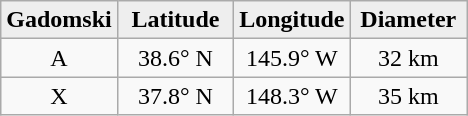<table class="wikitable">
<tr>
<th width="25%" style="background:#eeeeee;">Gadomski</th>
<th width="25%" style="background:#eeeeee;">Latitude</th>
<th width="25%" style="background:#eeeeee;">Longitude</th>
<th width="25%" style="background:#eeeeee;">Diameter</th>
</tr>
<tr>
<td align="center">A</td>
<td align="center">38.6° N</td>
<td align="center">145.9° W</td>
<td align="center">32 km</td>
</tr>
<tr>
<td align="center">X</td>
<td align="center">37.8° N</td>
<td align="center">148.3° W</td>
<td align="center">35 km</td>
</tr>
</table>
